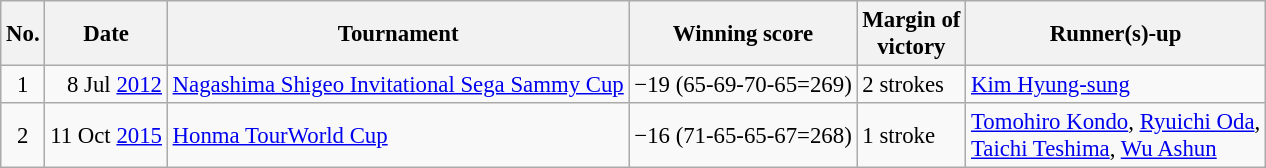<table class="wikitable" style="font-size:95%;">
<tr>
<th>No.</th>
<th>Date</th>
<th>Tournament</th>
<th>Winning score</th>
<th>Margin of<br>victory</th>
<th>Runner(s)-up</th>
</tr>
<tr>
<td align=center>1</td>
<td align=right>8 Jul <a href='#'>2012</a></td>
<td><a href='#'>Nagashima Shigeo Invitational Sega Sammy Cup</a></td>
<td>−19 (65-69-70-65=269)</td>
<td>2 strokes</td>
<td> <a href='#'>Kim Hyung-sung</a></td>
</tr>
<tr>
<td align=center>2</td>
<td align=right>11 Oct <a href='#'>2015</a></td>
<td><a href='#'>Honma TourWorld Cup</a></td>
<td>−16 (71-65-65-67=268)</td>
<td>1 stroke</td>
<td> <a href='#'>Tomohiro Kondo</a>,  <a href='#'>Ryuichi Oda</a>,<br> <a href='#'>Taichi Teshima</a>,  <a href='#'>Wu Ashun</a></td>
</tr>
</table>
